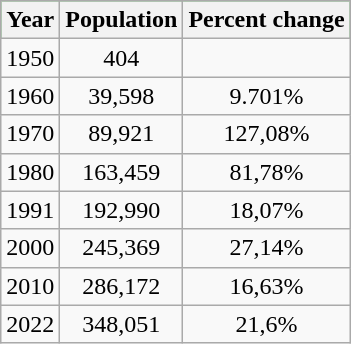<table class="wikitable" style="text-align:center">
<tr style="background:#009909;" colspan="3">
<th><span>Year</span></th>
<th><span>Population</span></th>
<th><span>Percent change</span></th>
</tr>
<tr>
<td>1950</td>
<td>404</td>
<td></td>
</tr>
<tr>
<td>1960</td>
<td>39,598</td>
<td>9.701%</td>
</tr>
<tr>
<td>1970</td>
<td>89,921</td>
<td>127,08%</td>
</tr>
<tr>
<td>1980</td>
<td>163,459</td>
<td>81,78%</td>
</tr>
<tr>
<td>1991</td>
<td>192,990</td>
<td>18,07%</td>
</tr>
<tr>
<td>2000</td>
<td>245,369</td>
<td>27,14%</td>
</tr>
<tr>
<td>2010</td>
<td>286,172</td>
<td>16,63%</td>
</tr>
<tr>
<td>2022</td>
<td>348,051</td>
<td>21,6%</td>
</tr>
</table>
